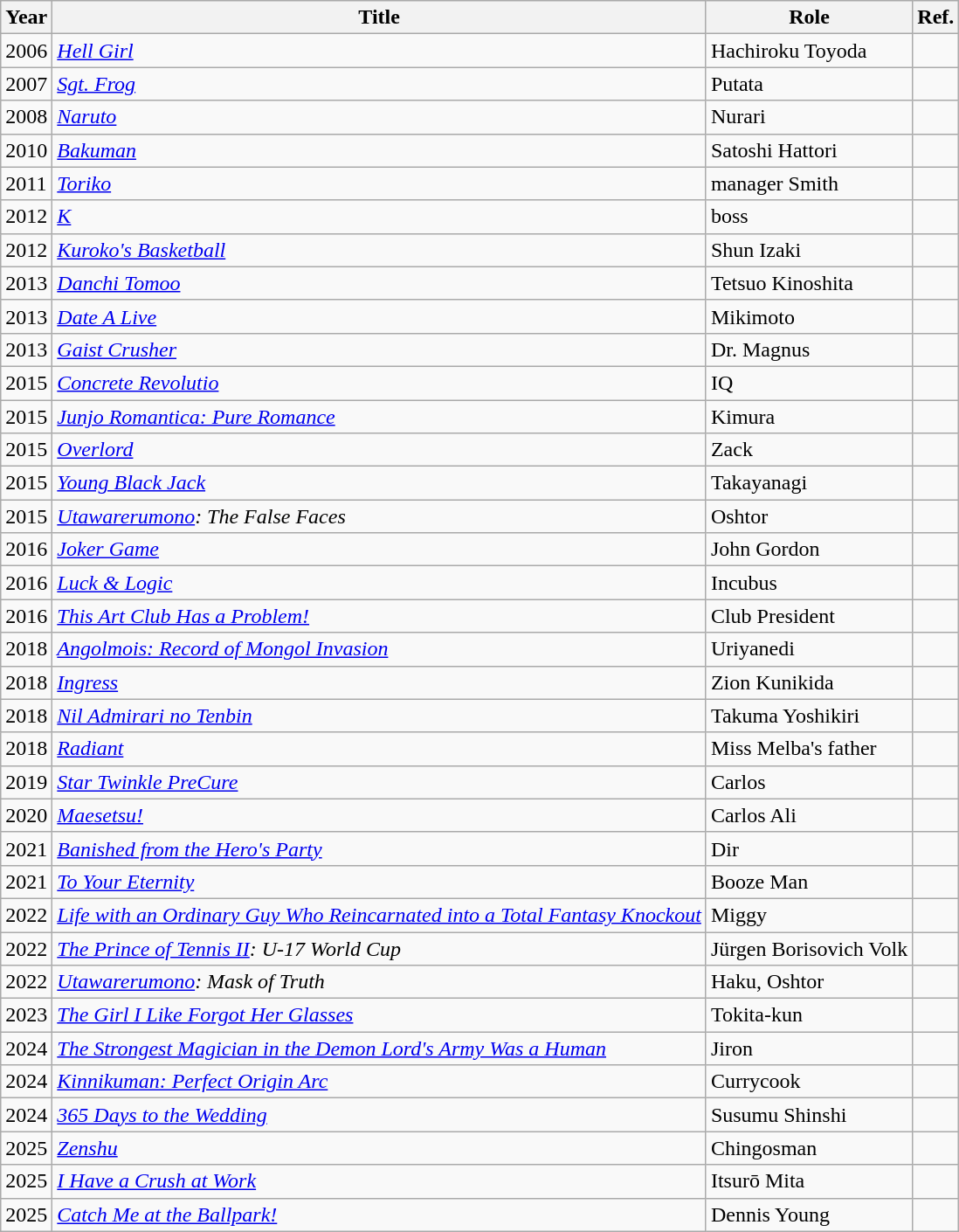<table class="wikitable sortable plainrowheaders">
<tr>
<th scope="col">Year</th>
<th scope="col">Title</th>
<th scope="col">Role</th>
<th scope="col" class="unsortable">Ref.</th>
</tr>
<tr>
<td>2006</td>
<td><em><a href='#'>Hell Girl</a></em></td>
<td>Hachiroku Toyoda</td>
<td></td>
</tr>
<tr>
<td>2007</td>
<td><em><a href='#'>Sgt. Frog</a></em></td>
<td>Putata</td>
<td></td>
</tr>
<tr>
<td>2008</td>
<td><em><a href='#'>Naruto</a></em></td>
<td>Nurari</td>
<td></td>
</tr>
<tr>
<td>2010</td>
<td><em><a href='#'>Bakuman</a></em></td>
<td>Satoshi Hattori</td>
<td></td>
</tr>
<tr>
<td>2011</td>
<td><em><a href='#'>Toriko</a></em></td>
<td>manager Smith</td>
<td></td>
</tr>
<tr>
<td>2012</td>
<td><em><a href='#'>K</a></em></td>
<td>boss</td>
<td></td>
</tr>
<tr>
<td>2012</td>
<td><em><a href='#'>Kuroko's Basketball</a></em></td>
<td>Shun Izaki</td>
<td></td>
</tr>
<tr>
<td>2013</td>
<td><em><a href='#'>Danchi Tomoo</a></em></td>
<td>Tetsuo Kinoshita</td>
<td></td>
</tr>
<tr>
<td>2013</td>
<td><em><a href='#'>Date A Live</a></em></td>
<td>Mikimoto</td>
<td></td>
</tr>
<tr>
<td>2013</td>
<td><em><a href='#'>Gaist Crusher</a></em></td>
<td>Dr. Magnus</td>
<td></td>
</tr>
<tr>
<td>2015</td>
<td><em><a href='#'>Concrete Revolutio</a></em></td>
<td>IQ</td>
<td></td>
</tr>
<tr>
<td>2015</td>
<td><em><a href='#'>Junjo Romantica: Pure Romance</a></em></td>
<td>Kimura</td>
<td></td>
</tr>
<tr>
<td>2015</td>
<td><em><a href='#'>Overlord</a></em></td>
<td>Zack</td>
<td></td>
</tr>
<tr>
<td>2015</td>
<td><em><a href='#'>Young Black Jack</a></em></td>
<td>Takayanagi</td>
<td></td>
</tr>
<tr>
<td>2015</td>
<td><em><a href='#'>Utawarerumono</a>: The False Faces</em></td>
<td>Oshtor</td>
<td></td>
</tr>
<tr>
<td>2016</td>
<td><em><a href='#'>Joker Game</a></em></td>
<td>John Gordon</td>
<td></td>
</tr>
<tr>
<td>2016</td>
<td><em><a href='#'>Luck & Logic</a></em></td>
<td>Incubus</td>
<td></td>
</tr>
<tr>
<td>2016</td>
<td><em><a href='#'>This Art Club Has a Problem!</a></em></td>
<td>Club President</td>
<td></td>
</tr>
<tr>
<td>2018</td>
<td><em><a href='#'>Angolmois: Record of Mongol Invasion</a></em></td>
<td>Uriyanedi</td>
<td></td>
</tr>
<tr>
<td>2018</td>
<td><em><a href='#'>Ingress</a></em></td>
<td>Zion Kunikida</td>
<td></td>
</tr>
<tr>
<td>2018</td>
<td><em><a href='#'>Nil Admirari no Tenbin</a></em></td>
<td>Takuma Yoshikiri</td>
<td></td>
</tr>
<tr>
<td>2018</td>
<td><em><a href='#'>Radiant</a></em></td>
<td>Miss Melba's father</td>
<td></td>
</tr>
<tr>
<td>2019</td>
<td><em><a href='#'>Star Twinkle PreCure</a></em></td>
<td>Carlos</td>
<td></td>
</tr>
<tr>
<td>2020</td>
<td><em><a href='#'>Maesetsu!</a></em></td>
<td>Carlos Ali</td>
<td></td>
</tr>
<tr>
<td>2021</td>
<td><em><a href='#'>Banished from the Hero's Party</a></em></td>
<td>Dir</td>
<td></td>
</tr>
<tr>
<td>2021</td>
<td><em><a href='#'>To Your Eternity</a></em></td>
<td>Booze Man</td>
<td></td>
</tr>
<tr>
<td>2022</td>
<td><em><a href='#'>Life with an Ordinary Guy Who Reincarnated into a Total Fantasy Knockout</a></em></td>
<td>Miggy</td>
<td></td>
</tr>
<tr>
<td>2022</td>
<td><em><a href='#'>The Prince of Tennis II</a>: U-17 World Cup</em></td>
<td>Jürgen Borisovich Volk</td>
<td></td>
</tr>
<tr>
<td>2022</td>
<td><em><a href='#'>Utawarerumono</a>: Mask of Truth</em></td>
<td>Haku, Oshtor</td>
<td></td>
</tr>
<tr>
<td>2023</td>
<td><em><a href='#'>The Girl I Like Forgot Her Glasses</a></em></td>
<td>Tokita-kun</td>
<td></td>
</tr>
<tr>
<td>2024</td>
<td><em><a href='#'>The Strongest Magician in the Demon Lord's Army Was a Human</a></em></td>
<td>Jiron</td>
<td></td>
</tr>
<tr>
<td>2024</td>
<td><em><a href='#'>Kinnikuman: Perfect Origin Arc</a></em></td>
<td>Currycook</td>
<td></td>
</tr>
<tr>
<td>2024</td>
<td><em><a href='#'>365 Days to the Wedding</a></em></td>
<td>Susumu Shinshi</td>
<td></td>
</tr>
<tr>
<td>2025</td>
<td><em><a href='#'>Zenshu</a></em></td>
<td>Chingosman</td>
<td></td>
</tr>
<tr>
<td>2025</td>
<td><em><a href='#'>I Have a Crush at Work</a></em></td>
<td>Itsurō Mita</td>
<td></td>
</tr>
<tr>
<td>2025</td>
<td><em><a href='#'>Catch Me at the Ballpark!</a></em></td>
<td>Dennis Young</td>
<td></td>
</tr>
</table>
